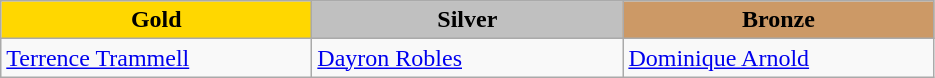<table class="wikitable" style="text-align:left">
<tr align="center">
<td width=200 bgcolor=gold><strong>Gold</strong></td>
<td width=200 bgcolor=silver><strong>Silver</strong></td>
<td width=200 bgcolor=CC9966><strong>Bronze</strong></td>
</tr>
<tr>
<td><a href='#'>Terrence Trammell</a><br><em></em></td>
<td><a href='#'>Dayron Robles</a><br><em></em></td>
<td><a href='#'>Dominique Arnold</a><br><em></em></td>
</tr>
</table>
